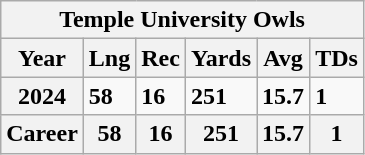<table class="wikitable">
<tr>
<th colspan="6"><strong>Temple University Owls</strong></th>
</tr>
<tr>
<th><strong>Year</strong></th>
<th><strong>Lng</strong></th>
<th><abbr><strong>Rec</strong></abbr></th>
<th><strong>Yards</strong></th>
<th><abbr><strong>Avg</strong></abbr></th>
<th><abbr><strong>TDs</strong></abbr></th>
</tr>
<tr>
<th><strong>2024</strong></th>
<td><strong>58</strong></td>
<td><strong>16</strong></td>
<td><strong>251</strong></td>
<td><strong>15.7</strong></td>
<td><strong>1</strong></td>
</tr>
<tr>
<th><strong>Career</strong></th>
<th><strong>58</strong></th>
<th><strong>16</strong></th>
<th><strong>251</strong></th>
<th><strong>15.7</strong></th>
<th><strong>1</strong></th>
</tr>
</table>
